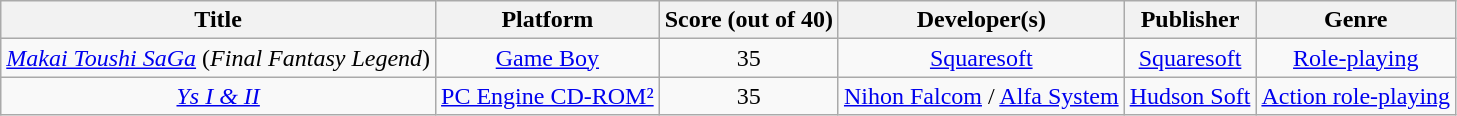<table class="wikitable" style="text-align:center;">
<tr>
<th>Title</th>
<th>Platform</th>
<th>Score (out of 40)</th>
<th>Developer(s)</th>
<th>Publisher</th>
<th>Genre</th>
</tr>
<tr>
<td><em><a href='#'>Makai Toushi SaGa</a></em> (<em>Final Fantasy Legend</em>)</td>
<td><a href='#'>Game Boy</a></td>
<td>35</td>
<td><a href='#'>Squaresoft</a></td>
<td><a href='#'>Squaresoft</a></td>
<td><a href='#'>Role-playing</a></td>
</tr>
<tr>
<td><em><a href='#'>Ys I & II</a></em></td>
<td><a href='#'>PC Engine CD-ROM²</a></td>
<td>35</td>
<td><a href='#'>Nihon Falcom</a> / <a href='#'>Alfa System</a></td>
<td><a href='#'>Hudson Soft</a></td>
<td><a href='#'>Action role-playing</a></td>
</tr>
</table>
